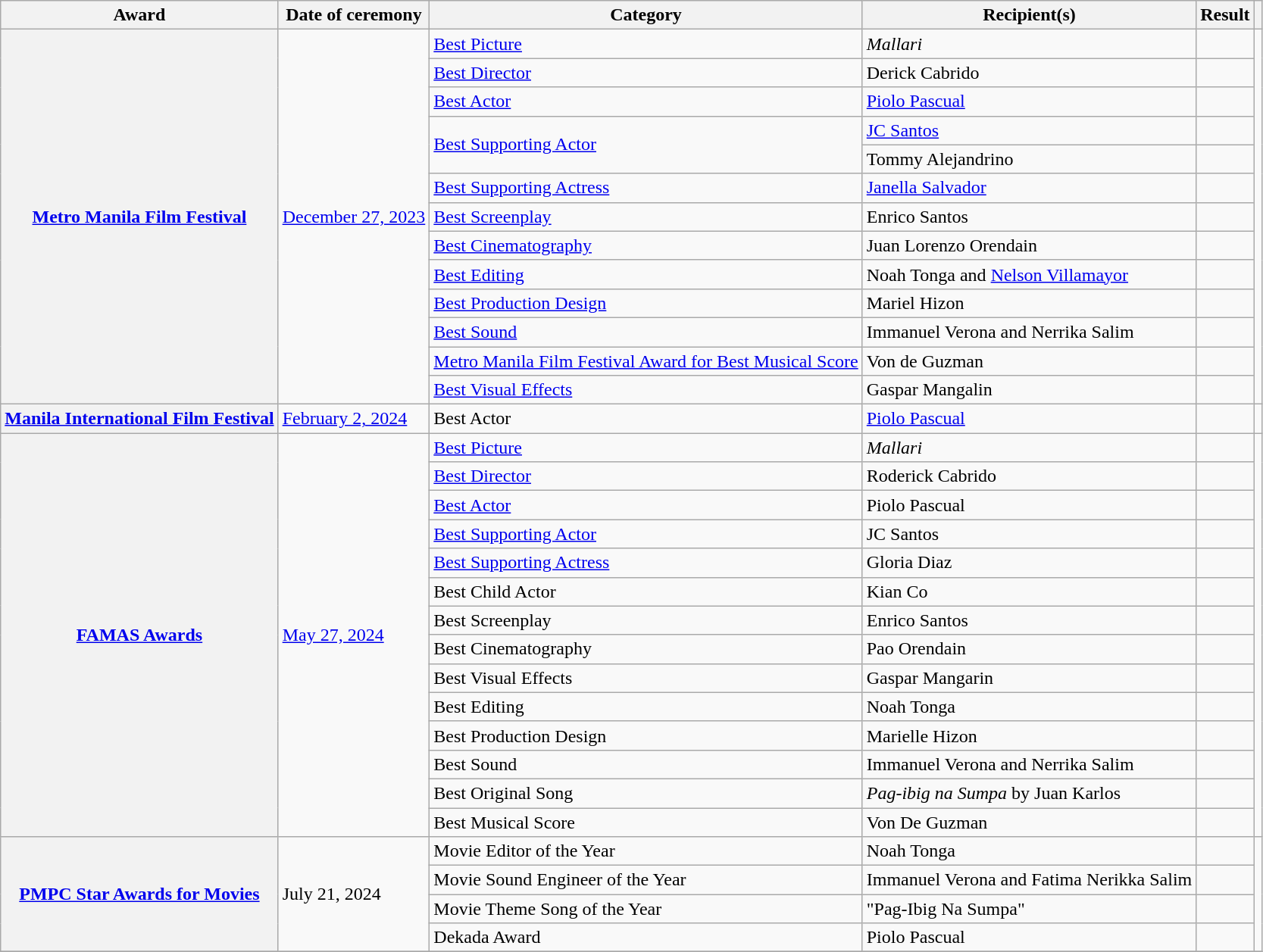<table class="wikitable sortable plainrowheaders">
<tr>
<th scope="col">Award</th>
<th scope="col" data-sort-type="date">Date of ceremony</th>
<th scope="col">Category</th>
<th scope="col">Recipient(s)</th>
<th scope="col">Result</th>
<th scope="col" class="unsortable"></th>
</tr>
<tr>
<th scope="row" rowspan="13"><a href='#'>Metro Manila Film Festival</a></th>
<td rowspan="13"><a href='#'>December 27, 2023</a></td>
<td><a href='#'>Best Picture</a></td>
<td><em>Mallari</em></td>
<td></td>
<td rowspan="13"></td>
</tr>
<tr>
<td><a href='#'>Best Director</a></td>
<td>Derick Cabrido</td>
<td></td>
</tr>
<tr>
<td><a href='#'>Best Actor</a></td>
<td><a href='#'>Piolo Pascual</a></td>
<td></td>
</tr>
<tr>
<td rowspan="2"><a href='#'>Best Supporting Actor</a></td>
<td><a href='#'>JC Santos</a></td>
<td></td>
</tr>
<tr>
<td>Tommy Alejandrino</td>
<td></td>
</tr>
<tr>
<td><a href='#'>Best Supporting Actress</a></td>
<td><a href='#'>Janella Salvador</a></td>
<td></td>
</tr>
<tr>
<td><a href='#'>Best Screenplay</a></td>
<td>Enrico Santos</td>
<td></td>
</tr>
<tr>
<td><a href='#'>Best Cinematography</a></td>
<td>Juan Lorenzo Orendain</td>
<td></td>
</tr>
<tr>
<td><a href='#'>Best Editing</a></td>
<td>Noah Tonga and <a href='#'>Nelson Villamayor</a></td>
<td></td>
</tr>
<tr>
<td><a href='#'>Best Production Design</a></td>
<td>Mariel Hizon</td>
<td></td>
</tr>
<tr>
<td><a href='#'>Best Sound</a></td>
<td>Immanuel Verona and Nerrika Salim</td>
<td></td>
</tr>
<tr>
<td><a href='#'>Metro Manila Film Festival Award for Best Musical Score</a></td>
<td>Von de Guzman</td>
<td></td>
</tr>
<tr>
<td><a href='#'>Best Visual Effects</a></td>
<td>Gaspar Mangalin</td>
<td></td>
</tr>
<tr>
<th scope="row"><a href='#'>Manila International Film Festival</a></th>
<td><a href='#'>February 2, 2024</a></td>
<td>Best Actor</td>
<td><a href='#'>Piolo Pascual</a></td>
<td></td>
<td></td>
</tr>
<tr>
<th scope="row" rowspan="14"><a href='#'>FAMAS Awards</a></th>
<td rowspan="14"><a href='#'>May 27, 2024</a></td>
<td><a href='#'>Best Picture</a></td>
<td><em>Mallari</em></td>
<td></td>
<td rowspan="14"></td>
</tr>
<tr>
<td><a href='#'>Best Director</a></td>
<td>Roderick Cabrido</td>
<td></td>
</tr>
<tr>
<td><a href='#'>Best Actor</a></td>
<td>Piolo Pascual</td>
<td></td>
</tr>
<tr>
<td><a href='#'>Best Supporting Actor</a></td>
<td>JC Santos</td>
<td></td>
</tr>
<tr>
<td><a href='#'>Best Supporting Actress</a></td>
<td>Gloria Diaz</td>
<td></td>
</tr>
<tr>
<td>Best Child Actor</td>
<td>Kian Co</td>
<td></td>
</tr>
<tr>
<td>Best Screenplay</td>
<td>Enrico Santos</td>
<td></td>
</tr>
<tr>
<td>Best Cinematography</td>
<td>Pao Orendain</td>
<td></td>
</tr>
<tr>
<td>Best Visual Effects</td>
<td>Gaspar Mangarin</td>
<td></td>
</tr>
<tr>
<td>Best Editing</td>
<td>Noah Tonga</td>
<td></td>
</tr>
<tr>
<td>Best Production Design</td>
<td>Marielle Hizon</td>
<td></td>
</tr>
<tr>
<td>Best Sound</td>
<td>Immanuel Verona and Nerrika Salim</td>
<td></td>
</tr>
<tr>
<td>Best Original Song</td>
<td><em>Pag-ibig na Sumpa</em> by Juan Karlos</td>
<td></td>
</tr>
<tr>
<td>Best Musical Score</td>
<td>Von De Guzman</td>
<td></td>
</tr>
<tr>
<th scope="rowgroup" rowspan="4"><a href='#'>PMPC Star Awards for Movies</a></th>
<td rowspan="4">July 21, 2024</td>
<td>Movie Editor of the Year</td>
<td>Noah Tonga</td>
<td></td>
<td rowspan="4"></td>
</tr>
<tr>
<td>Movie Sound Engineer of the Year</td>
<td>Immanuel Verona and Fatima Nerikka Salim</td>
<td></td>
</tr>
<tr>
<td>Movie Theme Song of the Year</td>
<td>"Pag-Ibig Na Sumpa"</td>
<td></td>
</tr>
<tr>
<td>Dekada Award</td>
<td>Piolo Pascual</td>
<td></td>
</tr>
<tr>
</tr>
</table>
